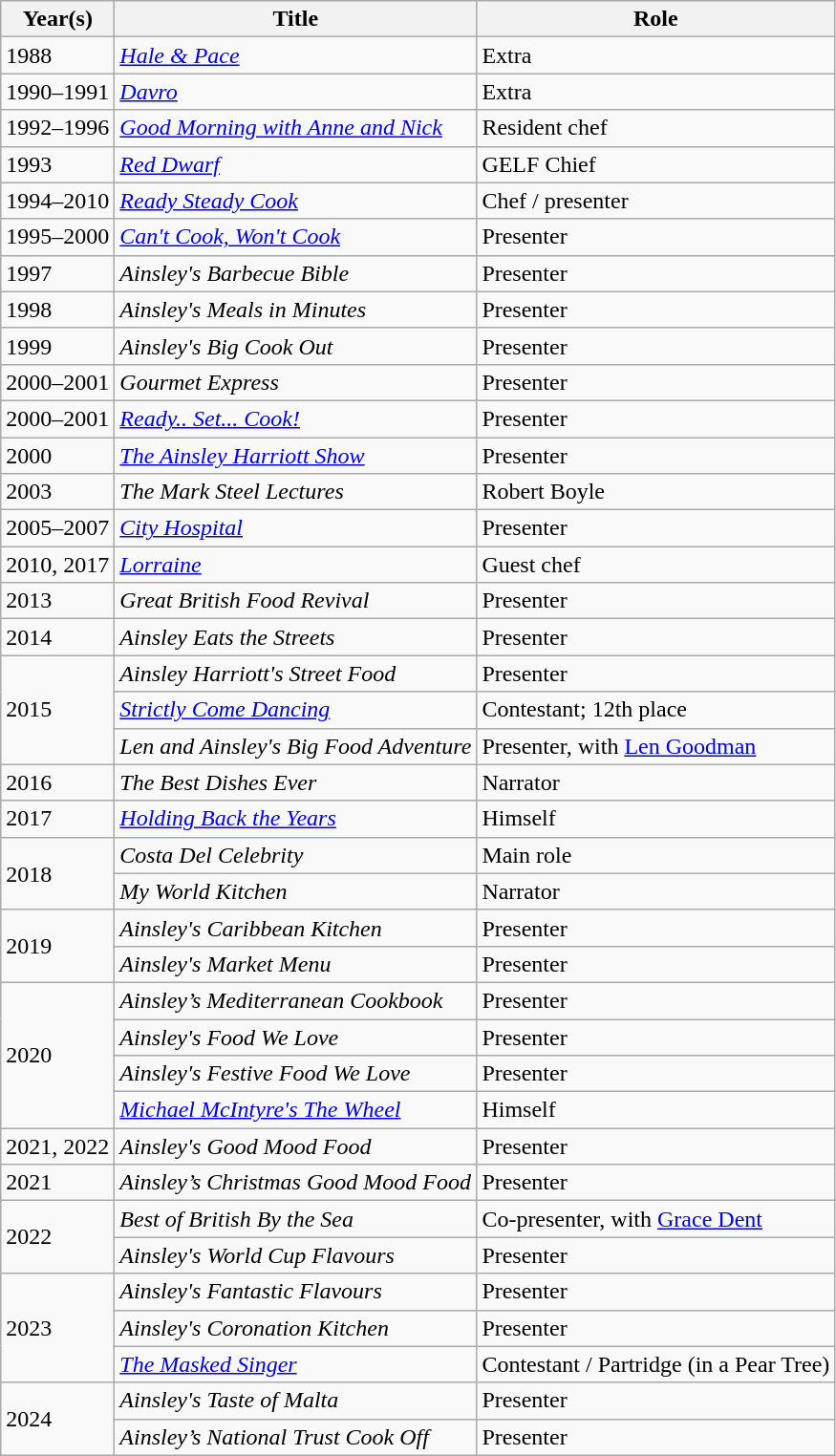<table class="wikitable" style="border="2">
<tr style="text-align:center;">
<th>Year(s)</th>
<th>Title</th>
<th>Role</th>
</tr>
<tr>
<td>1988</td>
<td><em><a href='#'>Hale & Pace</a></em></td>
<td>Extra</td>
</tr>
<tr>
<td>1990–1991</td>
<td><em><a href='#'>Davro</a></em></td>
<td>Extra</td>
</tr>
<tr>
<td>1992–1996</td>
<td><em><a href='#'>Good Morning with Anne and Nick</a></em></td>
<td>Resident chef</td>
</tr>
<tr>
<td>1993</td>
<td><em><a href='#'>Red Dwarf</a></em></td>
<td>GELF Chief</td>
</tr>
<tr>
<td>1994–2010</td>
<td><em><a href='#'>Ready Steady Cook</a></em></td>
<td>Chef / presenter</td>
</tr>
<tr>
<td>1995–2000</td>
<td><em><a href='#'>Can't Cook, Won't Cook</a></em></td>
<td>Presenter</td>
</tr>
<tr>
<td>1997</td>
<td><em>Ainsley's Barbecue Bible</em></td>
<td>Presenter</td>
</tr>
<tr>
<td>1998</td>
<td><em>Ainsley's Meals in Minutes</em></td>
<td>Presenter</td>
</tr>
<tr>
<td>1999</td>
<td><em>Ainsley's Big Cook Out</em></td>
<td>Presenter</td>
</tr>
<tr>
<td>2000–2001</td>
<td><em>Gourmet Express</em></td>
<td>Presenter</td>
</tr>
<tr>
<td>2000–2001</td>
<td><em><a href='#'>Ready.. Set... Cook!</a></em></td>
<td>Presenter</td>
</tr>
<tr>
<td>2000</td>
<td><em><a href='#'>The Ainsley Harriott Show</a></em></td>
<td>Presenter</td>
</tr>
<tr>
<td>2003</td>
<td><em>The Mark Steel Lectures</em></td>
<td>Robert Boyle</td>
</tr>
<tr>
<td>2005–2007</td>
<td><em><a href='#'>City Hospital</a></em></td>
<td>Presenter</td>
</tr>
<tr>
<td>2010, 2017</td>
<td><em><a href='#'>Lorraine</a></em></td>
<td>Guest chef</td>
</tr>
<tr>
<td>2013</td>
<td><em>Great British Food Revival</em></td>
<td>Presenter</td>
</tr>
<tr>
<td>2014</td>
<td><em>Ainsley Eats the Streets</em></td>
<td>Presenter</td>
</tr>
<tr>
<td rowspan=3>2015</td>
<td><em>Ainsley Harriott's Street Food</em></td>
<td>Presenter</td>
</tr>
<tr>
<td><em><a href='#'>Strictly Come Dancing</a></em></td>
<td>Contestant; 12th place</td>
</tr>
<tr>
<td><em>Len and Ainsley's Big Food Adventure</em></td>
<td>Presenter, with <a href='#'>Len Goodman</a></td>
</tr>
<tr>
<td>2016</td>
<td><em>The Best Dishes Ever</em></td>
<td>Narrator</td>
</tr>
<tr>
<td>2017</td>
<td><em><a href='#'>Holding Back the Years</a></em></td>
<td>Himself</td>
</tr>
<tr>
<td rowspan=2>2018</td>
<td><em>Costa Del Celebrity</em></td>
<td>Main role</td>
</tr>
<tr>
<td><em>My World Kitchen</em></td>
<td>Narrator</td>
</tr>
<tr>
<td rowspan=2>2019</td>
<td><em>Ainsley's Caribbean Kitchen</em></td>
<td>Presenter</td>
</tr>
<tr>
<td><em>Ainsley's Market Menu</em></td>
<td>Presenter</td>
</tr>
<tr>
<td rowspan=4>2020</td>
<td><em>Ainsley’s Mediterranean Cookbook</em></td>
<td>Presenter</td>
</tr>
<tr>
<td><em>Ainsley's Food We Love</em></td>
<td>Presenter</td>
</tr>
<tr>
<td><em>Ainsley's Festive Food We Love</em></td>
<td>Presenter</td>
</tr>
<tr>
<td><em><a href='#'>Michael McIntyre's The Wheel</a></em></td>
<td>Himself</td>
</tr>
<tr>
<td>2021, 2022</td>
<td><em>Ainsley's Good Mood Food</em></td>
<td>Presenter</td>
</tr>
<tr>
<td>2021</td>
<td><em>Ainsley’s Christmas Good Mood Food</em></td>
<td>Presenter</td>
</tr>
<tr>
<td rowspan=2>2022</td>
<td><em>Best of British By the Sea</em></td>
<td>Co-presenter, with <a href='#'>Grace Dent</a></td>
</tr>
<tr>
<td><em>Ainsley's World Cup Flavours</em></td>
<td>Presenter</td>
</tr>
<tr>
<td rowspan=3>2023</td>
<td><em>Ainsley's Fantastic Flavours</em></td>
<td>Presenter</td>
</tr>
<tr>
<td><em>Ainsley's Coronation Kitchen</em></td>
<td>Presenter</td>
</tr>
<tr>
<td><em><a href='#'>The Masked Singer</a></em></td>
<td>Contestant / 	Partridge (in a Pear Tree)</td>
</tr>
<tr>
<td rowspan=2>2024</td>
<td><em>Ainsley's Taste of Malta</em></td>
<td>Presenter</td>
</tr>
<tr>
<td><em>Ainsley’s National Trust Cook Off</em></td>
<td>Presenter</td>
</tr>
</table>
